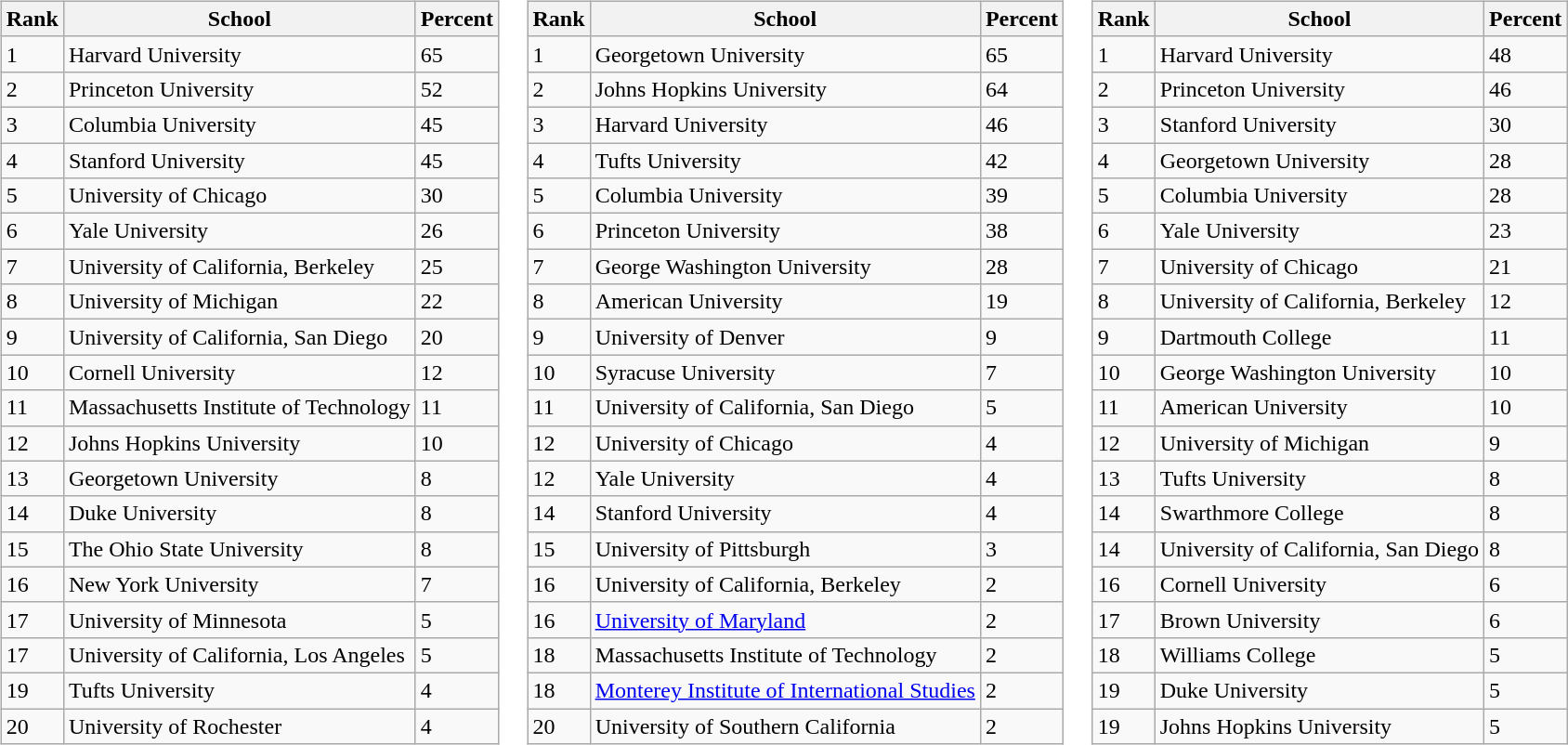<table>
<tr>
<td><br><table class="wikitable" border="1">
<tr>
<th>Rank</th>
<th>School</th>
<th>Percent</th>
</tr>
<tr>
<td>1</td>
<td>Harvard University</td>
<td>65</td>
</tr>
<tr>
<td>2</td>
<td>Princeton University</td>
<td>52</td>
</tr>
<tr>
<td>3</td>
<td>Columbia University</td>
<td>45</td>
</tr>
<tr>
<td>4</td>
<td>Stanford University</td>
<td>45</td>
</tr>
<tr>
<td>5</td>
<td>University of Chicago</td>
<td>30</td>
</tr>
<tr>
<td>6</td>
<td>Yale University</td>
<td>26</td>
</tr>
<tr>
<td>7</td>
<td>University of California, Berkeley</td>
<td>25</td>
</tr>
<tr>
<td>8</td>
<td>University of Michigan</td>
<td>22</td>
</tr>
<tr>
<td>9</td>
<td>University of California, San Diego</td>
<td>20</td>
</tr>
<tr>
<td>10</td>
<td>Cornell University</td>
<td>12</td>
</tr>
<tr>
<td>11</td>
<td>Massachusetts Institute of Technology</td>
<td>11</td>
</tr>
<tr>
<td>12</td>
<td>Johns Hopkins University</td>
<td>10</td>
</tr>
<tr>
<td>13</td>
<td>Georgetown University</td>
<td>8</td>
</tr>
<tr>
<td>14</td>
<td>Duke University</td>
<td>8</td>
</tr>
<tr>
<td>15</td>
<td>The Ohio State University</td>
<td>8</td>
</tr>
<tr>
<td>16</td>
<td>New York University</td>
<td>7</td>
</tr>
<tr>
<td>17</td>
<td>University of Minnesota</td>
<td>5</td>
</tr>
<tr>
<td>17</td>
<td>University of California, Los Angeles</td>
<td>5</td>
</tr>
<tr>
<td>19</td>
<td>Tufts University</td>
<td>4</td>
</tr>
<tr>
<td>20</td>
<td>University of Rochester</td>
<td>4</td>
</tr>
</table>
</td>
<td><br><table class="wikitable" border="1">
<tr>
<th>Rank</th>
<th>School</th>
<th>Percent</th>
</tr>
<tr>
<td>1</td>
<td>Georgetown University</td>
<td>65</td>
</tr>
<tr>
<td>2</td>
<td>Johns Hopkins University</td>
<td>64</td>
</tr>
<tr>
<td>3</td>
<td>Harvard University</td>
<td>46</td>
</tr>
<tr>
<td>4</td>
<td>Tufts University</td>
<td>42</td>
</tr>
<tr>
<td>5</td>
<td>Columbia University</td>
<td>39</td>
</tr>
<tr>
<td>6</td>
<td>Princeton University</td>
<td>38</td>
</tr>
<tr>
<td>7</td>
<td>George Washington University</td>
<td>28</td>
</tr>
<tr>
<td>8</td>
<td>American University</td>
<td>19</td>
</tr>
<tr>
<td>9</td>
<td>University of Denver</td>
<td>9</td>
</tr>
<tr>
<td>10</td>
<td>Syracuse University</td>
<td>7</td>
</tr>
<tr>
<td>11</td>
<td>University of California, San Diego</td>
<td>5</td>
</tr>
<tr>
<td>12</td>
<td>University of Chicago</td>
<td>4</td>
</tr>
<tr>
<td>12</td>
<td>Yale University</td>
<td>4</td>
</tr>
<tr>
<td>14</td>
<td>Stanford University</td>
<td>4</td>
</tr>
<tr>
<td>15</td>
<td>University of Pittsburgh</td>
<td>3</td>
</tr>
<tr>
<td>16</td>
<td>University of California, Berkeley</td>
<td>2</td>
</tr>
<tr>
<td>16</td>
<td><a href='#'>University of Maryland</a></td>
<td>2</td>
</tr>
<tr>
<td>18</td>
<td>Massachusetts Institute of Technology</td>
<td>2</td>
</tr>
<tr>
<td>18</td>
<td><a href='#'>Monterey Institute of International Studies</a></td>
<td>2</td>
</tr>
<tr>
<td>20</td>
<td>University of Southern California</td>
<td>2</td>
</tr>
</table>
</td>
<td><br><table class="wikitable" border="1">
<tr>
<th>Rank</th>
<th>School</th>
<th>Percent</th>
</tr>
<tr>
<td>1</td>
<td>Harvard University</td>
<td>48</td>
</tr>
<tr>
<td>2</td>
<td>Princeton University</td>
<td>46</td>
</tr>
<tr>
<td>3</td>
<td>Stanford University</td>
<td>30</td>
</tr>
<tr>
<td>4</td>
<td>Georgetown University</td>
<td>28</td>
</tr>
<tr>
<td>5</td>
<td>Columbia University</td>
<td>28</td>
</tr>
<tr>
<td>6</td>
<td>Yale University</td>
<td>23</td>
</tr>
<tr>
<td>7</td>
<td>University of Chicago</td>
<td>21</td>
</tr>
<tr>
<td>8</td>
<td>University of California, Berkeley</td>
<td>12</td>
</tr>
<tr>
<td>9</td>
<td>Dartmouth College</td>
<td>11</td>
</tr>
<tr>
<td>10</td>
<td>George Washington University</td>
<td>10</td>
</tr>
<tr>
<td>11</td>
<td>American University</td>
<td>10</td>
</tr>
<tr>
<td>12</td>
<td>University of Michigan</td>
<td>9</td>
</tr>
<tr>
<td>13</td>
<td>Tufts University</td>
<td>8</td>
</tr>
<tr>
<td>14</td>
<td>Swarthmore College</td>
<td>8</td>
</tr>
<tr>
<td>14</td>
<td>University of California, San Diego</td>
<td>8</td>
</tr>
<tr>
<td>16</td>
<td>Cornell University</td>
<td>6</td>
</tr>
<tr>
<td>17</td>
<td>Brown University</td>
<td>6</td>
</tr>
<tr>
<td>18</td>
<td>Williams College</td>
<td>5</td>
</tr>
<tr>
<td>19</td>
<td>Duke University</td>
<td>5</td>
</tr>
<tr>
<td>19</td>
<td>Johns Hopkins University</td>
<td>5</td>
</tr>
</table>
</td>
</tr>
</table>
